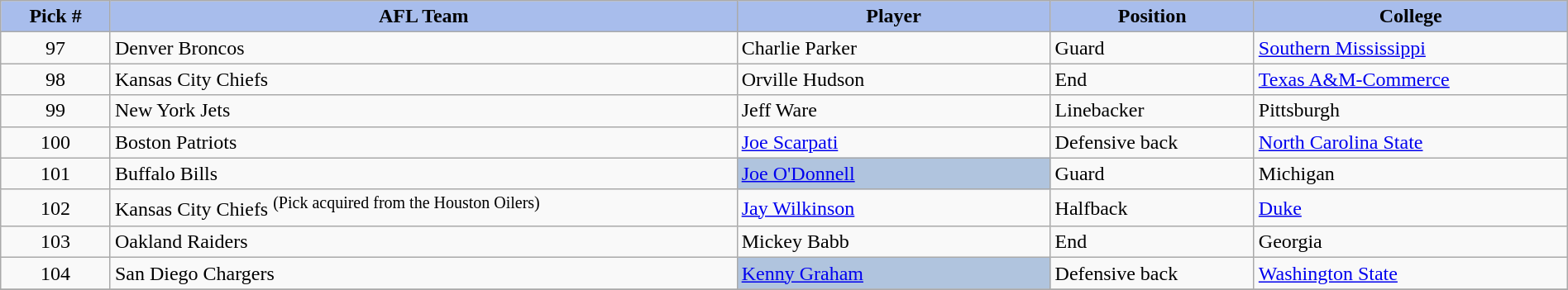<table class="wikitable sortable sortable" style="width: 100%">
<tr>
<th style="background:#A8BDEC;" width=7%>Pick #</th>
<th width=40% style="background:#A8BDEC;">AFL Team</th>
<th width=20% style="background:#A8BDEC;">Player</th>
<th width=13% style="background:#A8BDEC;">Position</th>
<th style="background:#A8BDEC;">College</th>
</tr>
<tr>
<td align=center>97</td>
<td>Denver Broncos</td>
<td>Charlie Parker</td>
<td>Guard</td>
<td><a href='#'>Southern Mississippi</a></td>
</tr>
<tr>
<td align=center>98</td>
<td>Kansas City Chiefs</td>
<td>Orville Hudson</td>
<td>End</td>
<td><a href='#'>Texas A&M-Commerce</a></td>
</tr>
<tr>
<td align=center>99</td>
<td>New York Jets</td>
<td>Jeff Ware</td>
<td>Linebacker</td>
<td>Pittsburgh</td>
</tr>
<tr>
<td align=center>100</td>
<td>Boston Patriots</td>
<td><a href='#'>Joe Scarpati</a></td>
<td>Defensive back</td>
<td><a href='#'>North Carolina State</a></td>
</tr>
<tr>
<td align=center>101</td>
<td>Buffalo Bills</td>
<td bgcolor=lightsteelblue><a href='#'>Joe O'Donnell</a></td>
<td>Guard</td>
<td>Michigan</td>
</tr>
<tr>
<td align=center>102</td>
<td>Kansas City Chiefs <sup>(Pick acquired from the Houston Oilers)</sup></td>
<td><a href='#'>Jay Wilkinson</a></td>
<td>Halfback</td>
<td><a href='#'>Duke</a></td>
</tr>
<tr>
<td align=center>103</td>
<td>Oakland Raiders</td>
<td>Mickey Babb</td>
<td>End</td>
<td>Georgia</td>
</tr>
<tr>
<td align=center>104</td>
<td>San Diego Chargers</td>
<td bgcolor=lightsteelblue><a href='#'>Kenny Graham</a></td>
<td>Defensive back</td>
<td><a href='#'>Washington State</a></td>
</tr>
<tr>
</tr>
</table>
